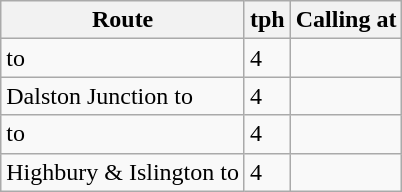<table class="wikitable">
<tr>
<th>Route</th>
<th>tph</th>
<th>Calling at</th>
</tr>
<tr>
<td> to </td>
<td>4</td>
<td></td>
</tr>
<tr>
<td>Dalston Junction to </td>
<td>4</td>
<td></td>
</tr>
<tr>
<td> to </td>
<td>4</td>
<td></td>
</tr>
<tr>
<td>Highbury & Islington to </td>
<td>4</td>
<td></td>
</tr>
</table>
